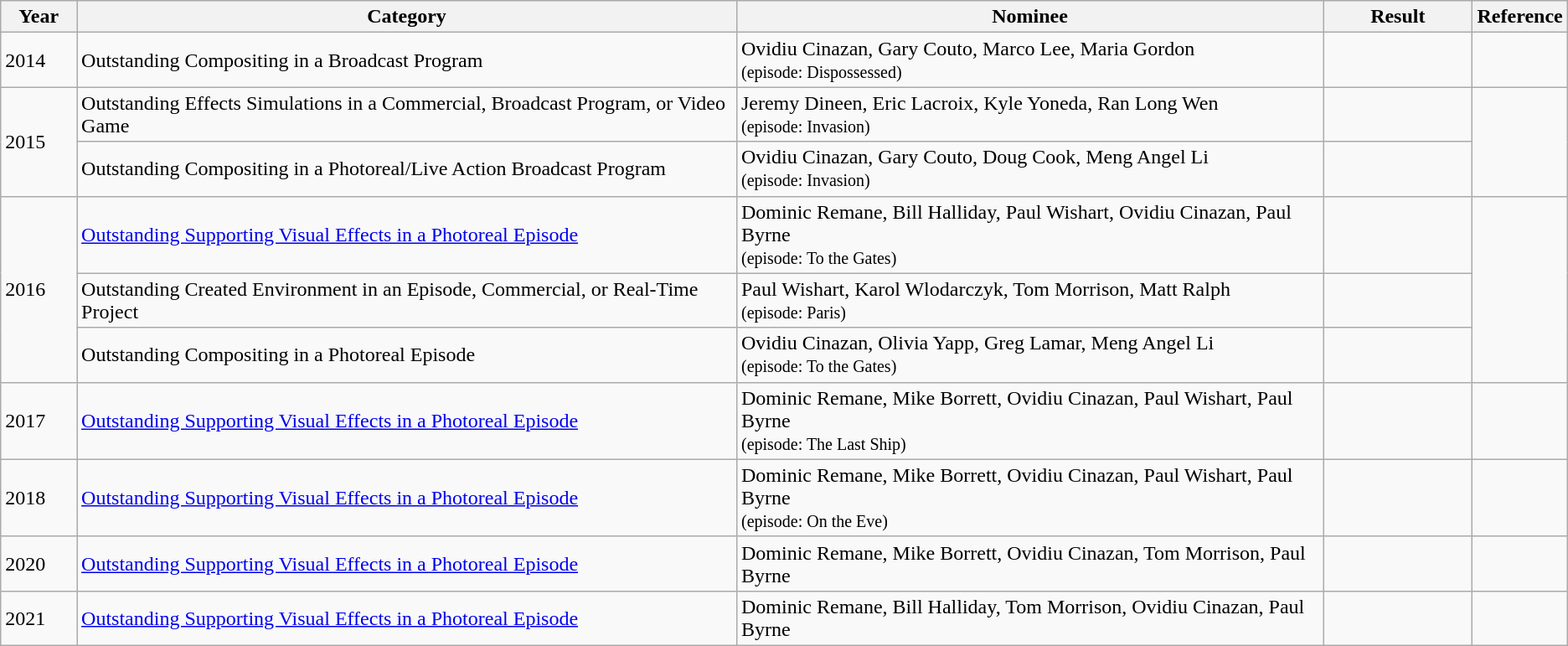<table class="wikitable">
<tr>
<th width=5%>Year</th>
<th width=45%>Category</th>
<th width=40%>Nominee</th>
<th width=10%>Result</th>
<th width=5%>Reference</th>
</tr>
<tr>
<td>2014</td>
<td>Outstanding Compositing in a Broadcast Program</td>
<td>Ovidiu Cinazan, Gary Couto, Marco Lee, Maria Gordon<br><small>(episode: Dispossessed)</small></td>
<td></td>
<td></td>
</tr>
<tr>
<td rowspan="2">2015</td>
<td>Outstanding Effects Simulations in a Commercial, Broadcast Program, or Video Game</td>
<td>Jeremy Dineen, Eric Lacroix, Kyle Yoneda, Ran Long Wen<br><small>(episode: Invasion)</small></td>
<td></td>
<td rowspan="2"></td>
</tr>
<tr>
<td>Outstanding Compositing in a Photoreal/Live Action Broadcast Program</td>
<td>Ovidiu Cinazan, Gary Couto, Doug Cook, Meng Angel Li<br><small>(episode: Invasion)</small></td>
<td></td>
</tr>
<tr>
<td rowspan="3">2016</td>
<td><a href='#'>Outstanding Supporting Visual Effects in a Photoreal Episode</a></td>
<td>Dominic Remane, Bill Halliday, Paul Wishart, Ovidiu Cinazan, Paul Byrne<br><small>(episode: To the Gates)</small></td>
<td></td>
<td rowspan="3"></td>
</tr>
<tr>
<td>Outstanding Created Environment in an Episode, Commercial, or Real-Time Project</td>
<td>Paul Wishart, Karol Wlodarczyk, Tom Morrison, Matt Ralph<br><small>(episode: Paris)</small></td>
<td></td>
</tr>
<tr>
<td>Outstanding Compositing in a Photoreal Episode</td>
<td>Ovidiu Cinazan, Olivia Yapp, Greg Lamar, Meng Angel Li<br><small>(episode: To the Gates)</small></td>
<td></td>
</tr>
<tr>
<td>2017</td>
<td><a href='#'>Outstanding Supporting Visual Effects in a Photoreal Episode</a></td>
<td>Dominic Remane, Mike Borrett, Ovidiu Cinazan, Paul Wishart, Paul Byrne<br><small>(episode: The Last Ship)</small></td>
<td></td>
<td></td>
</tr>
<tr>
<td>2018</td>
<td><a href='#'>Outstanding Supporting Visual Effects in a Photoreal Episode</a></td>
<td>Dominic Remane, Mike Borrett, Ovidiu Cinazan, Paul Wishart, Paul Byrne<br><small>(episode: On the Eve)</small></td>
<td></td>
<td></td>
</tr>
<tr>
<td>2020</td>
<td><a href='#'>Outstanding Supporting Visual Effects in a Photoreal Episode</a></td>
<td>Dominic Remane, Mike Borrett, Ovidiu Cinazan, Tom Morrison, Paul Byrne </td>
<td></td>
<td></td>
</tr>
<tr>
<td>2021</td>
<td><a href='#'>Outstanding Supporting Visual Effects in a Photoreal Episode</a></td>
<td>Dominic Remane, Bill Halliday, Tom Morrison, Ovidiu Cinazan, Paul Byrne </td>
<td></td>
<td rowspan="2" style="text-align:center;"></td>
</tr>
</table>
